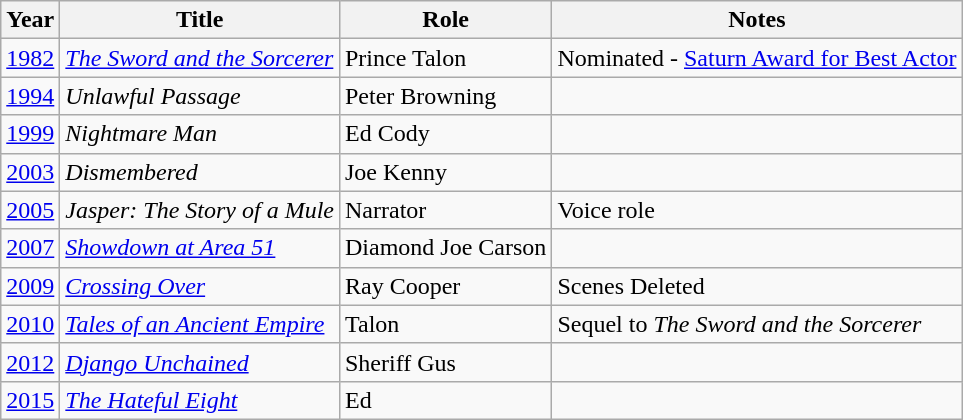<table class="wikitable sortable">
<tr>
<th>Year</th>
<th>Title</th>
<th>Role</th>
<th class="unsortable">Notes</th>
</tr>
<tr>
<td><a href='#'>1982</a></td>
<td><em><a href='#'>The Sword and the Sorcerer</a></em></td>
<td>Prince Talon</td>
<td>Nominated - <a href='#'>Saturn Award for Best Actor</a></td>
</tr>
<tr>
<td><a href='#'>1994</a></td>
<td><em>Unlawful Passage</em></td>
<td>Peter Browning</td>
<td></td>
</tr>
<tr>
<td><a href='#'>1999</a></td>
<td><em>Nightmare Man</em></td>
<td>Ed Cody</td>
<td></td>
</tr>
<tr>
<td><a href='#'>2003</a></td>
<td><em>Dismembered</em></td>
<td>Joe Kenny</td>
<td></td>
</tr>
<tr>
<td><a href='#'>2005</a></td>
<td><em>Jasper: The Story of a Mule</em></td>
<td>Narrator</td>
<td>Voice role</td>
</tr>
<tr>
<td><a href='#'>2007</a></td>
<td><em><a href='#'>Showdown at Area 51</a></em></td>
<td>Diamond Joe Carson</td>
<td></td>
</tr>
<tr>
<td><a href='#'>2009</a></td>
<td><em><a href='#'>Crossing Over</a></em></td>
<td>Ray Cooper</td>
<td>Scenes Deleted</td>
</tr>
<tr>
<td><a href='#'>2010</a></td>
<td><em><a href='#'>Tales of an Ancient Empire</a></em></td>
<td>Talon</td>
<td>Sequel to <em>The Sword and the Sorcerer</em></td>
</tr>
<tr>
<td><a href='#'>2012</a></td>
<td><em><a href='#'>Django Unchained</a></em></td>
<td>Sheriff Gus</td>
<td></td>
</tr>
<tr>
<td><a href='#'>2015</a></td>
<td><em><a href='#'>The Hateful Eight</a></em></td>
<td>Ed</td>
<td></td>
</tr>
</table>
